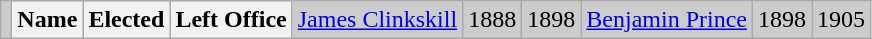<table class="wikitable">
<tr bgcolor="CCCCCC">
<td></td>
<th><strong>Name </strong></th>
<th><strong>Elected</strong></th>
<th><strong>Left Office</strong><br></th>
<td><a href='#'>James Clinkskill</a></td>
<td>1888</td>
<td>1898<br></td>
<td><a href='#'>Benjamin Prince</a></td>
<td>1898</td>
<td>1905</td>
</tr>
</table>
